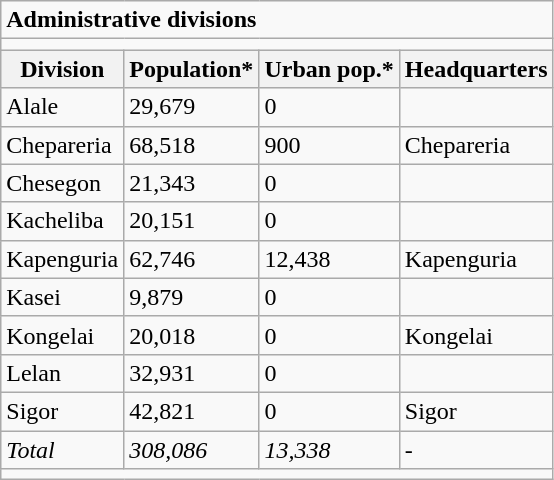<table class="wikitable">
<tr>
<td colspan="4"><strong>Administrative divisions</strong></td>
</tr>
<tr>
<td colspan="4"></td>
</tr>
<tr>
<th>Division</th>
<th>Population*</th>
<th>Urban pop.*</th>
<th>Headquarters</th>
</tr>
<tr>
<td>Alale</td>
<td>29,679</td>
<td>0</td>
<td></td>
</tr>
<tr>
<td>Chepareria</td>
<td>68,518</td>
<td>900</td>
<td>Chepareria</td>
</tr>
<tr>
<td>Chesegon</td>
<td>21,343</td>
<td>0</td>
<td></td>
</tr>
<tr>
<td>Kacheliba</td>
<td>20,151</td>
<td>0</td>
<td></td>
</tr>
<tr>
<td>Kapenguria</td>
<td>62,746</td>
<td>12,438</td>
<td>Kapenguria</td>
</tr>
<tr>
<td>Kasei</td>
<td>9,879</td>
<td>0</td>
<td></td>
</tr>
<tr>
<td>Kongelai</td>
<td>20,018</td>
<td>0</td>
<td>Kongelai</td>
</tr>
<tr>
<td>Lelan</td>
<td>32,931</td>
<td>0</td>
<td></td>
</tr>
<tr>
<td>Sigor</td>
<td>42,821</td>
<td>0</td>
<td>Sigor</td>
</tr>
<tr>
<td><em>Total</em></td>
<td><em>308,086</em></td>
<td><em>13,338</em></td>
<td>-</td>
</tr>
<tr>
<td colspan="4"></td>
</tr>
</table>
